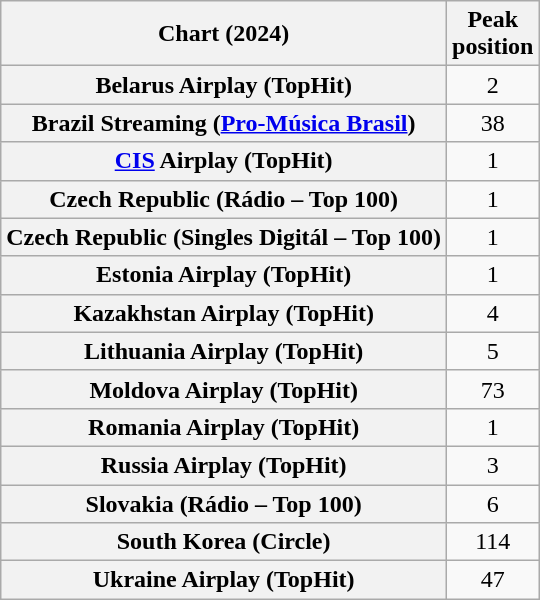<table class="wikitable plainrowheaders sortable" style="text-align:center">
<tr>
<th scope="col">Chart (2024)</th>
<th scope="col">Peak<br>position</th>
</tr>
<tr>
<th scope="row">Belarus Airplay (TopHit)</th>
<td>2</td>
</tr>
<tr>
<th scope="row">Brazil Streaming (<a href='#'>Pro-Música Brasil</a>)</th>
<td>38</td>
</tr>
<tr>
<th scope="row"><a href='#'>CIS</a> Airplay (TopHit)</th>
<td>1</td>
</tr>
<tr>
<th scope="row">Czech Republic (Rádio – Top 100)</th>
<td>1</td>
</tr>
<tr>
<th scope="row">Czech Republic (Singles Digitál – Top 100)</th>
<td>1</td>
</tr>
<tr>
<th scope="row">Estonia Airplay (TopHit)</th>
<td>1</td>
</tr>
<tr>
<th scope="row">Kazakhstan Airplay (TopHit)</th>
<td>4</td>
</tr>
<tr>
<th scope="row">Lithuania Airplay (TopHit)</th>
<td>5</td>
</tr>
<tr>
<th scope="row">Moldova Airplay (TopHit)</th>
<td>73</td>
</tr>
<tr>
<th scope="row">Romania Airplay (TopHit)</th>
<td>1</td>
</tr>
<tr>
<th scope="row">Russia Airplay (TopHit)</th>
<td>3</td>
</tr>
<tr>
<th scope="row">Slovakia (Rádio – Top 100)</th>
<td>6</td>
</tr>
<tr>
<th scope="row">South Korea (Circle)</th>
<td>114</td>
</tr>
<tr>
<th scope="row">Ukraine Airplay (TopHit)</th>
<td>47</td>
</tr>
</table>
